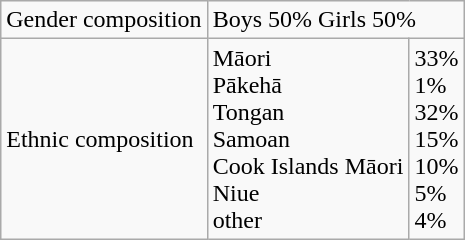<table class="wikitable">
<tr>
<td>Gender composition</td>
<td colspan="2">Boys 50% Girls 50%</td>
</tr>
<tr>
<td>Ethnic composition</td>
<td>Māori<br>Pākehā<br>Tongan<br>Samoan<br>Cook Islands Māori<br>Niue<br>other</td>
<td>33%<br>1%<br>32%<br>15%<br>10%<br>5%<br>4%</td>
</tr>
</table>
